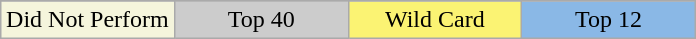<table class="wikitable" style="margin:1em auto; text-align:center;">
<tr>
</tr>
<tr>
<td style="background:#F5F5DC;" width="25%">Did Not Perform</td>
<td style="background:#CCCCCC;" width="25%">Top 40</td>
<td style="background:#FBF373;" width="25%">Wild Card</td>
<td style="background:#8ab8e6;" width="25%">Top 12</td>
</tr>
</table>
